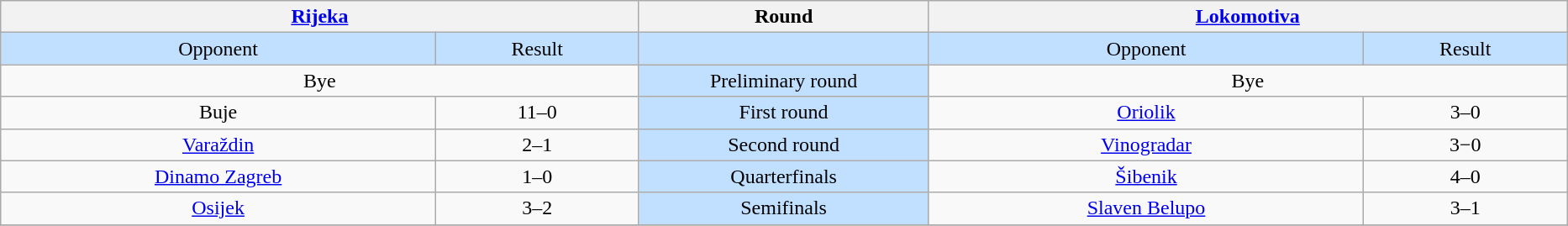<table class="wikitable" style="text-align: center;">
<tr>
<th colspan=2><a href='#'>Rijeka</a></th>
<th>Round</th>
<th colspan=2><a href='#'>Lokomotiva</a></th>
</tr>
<tr bgcolor=#c1e0ff>
<td width=15%>Opponent</td>
<td width=7%>Result</td>
<td width=10%></td>
<td width=15%>Opponent</td>
<td width=7%>Result</td>
</tr>
<tr>
<td rowspan=1 colspan=2 align=center>Bye</td>
<td rowspan=1 bgcolor=#c1e0ff>Preliminary round</td>
<td rowspan=1 colspan=2 align=center>Bye</td>
</tr>
<tr>
<td rowspan=1 align=center>Buje</td>
<td>11–0</td>
<td rowspan=1 bgcolor=#c1e0ff>First round</td>
<td rowspan=1 align=center><a href='#'>Oriolik</a></td>
<td>3–0</td>
</tr>
<tr>
<td rowspan=1 align=center><a href='#'>Varaždin</a></td>
<td>2–1</td>
<td rowspan=1 bgcolor=#c1e0ff>Second round</td>
<td rowspan=1 align=center><a href='#'>Vinogradar</a></td>
<td>3−0</td>
</tr>
<tr>
<td rowspan=1 align=center><a href='#'>Dinamo Zagreb</a></td>
<td>1–0</td>
<td rowspan=1 bgcolor=#c1e0ff>Quarterfinals</td>
<td rowspan=1 align=center><a href='#'>Šibenik</a></td>
<td>4–0</td>
</tr>
<tr>
<td rowspan=1 align=center><a href='#'>Osijek</a></td>
<td>3–2</td>
<td rowspan=1 bgcolor=#c1e0ff>Semifinals</td>
<td rowspan=1 align=center><a href='#'>Slaven Belupo</a></td>
<td>3–1</td>
</tr>
<tr>
</tr>
</table>
